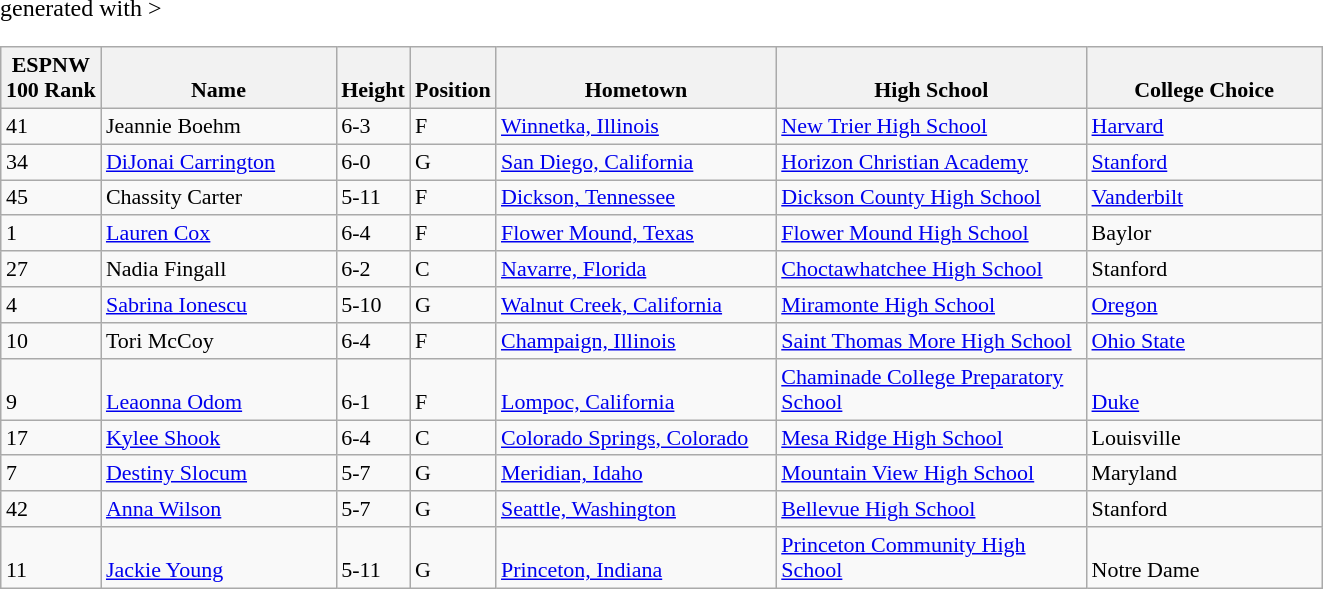<table class="wikitable sortable" <hiddentext>generated with >
<tr style="font-size:11pt"  valign="bottom">
<th>ESPNW<br>100 Rank</th>
<th width="150" height="15">Name</th>
<th width="36">Height</th>
<th width="44">Position</th>
<th width="180">Hometown</th>
<th width="200">High School</th>
<th width="150">College Choice</th>
</tr>
<tr style="font-size:11pt"  valign="bottom">
<td>41</td>
<td height="15">Jeannie Boehm</td>
<td>6-3</td>
<td>F</td>
<td><a href='#'>Winnetka, Illinois</a></td>
<td><a href='#'>New Trier High School</a></td>
<td><a href='#'>Harvard</a></td>
</tr>
<tr style="font-size:11pt"  valign="bottom">
<td>34</td>
<td height="15"><a href='#'>DiJonai Carrington</a></td>
<td>6-0</td>
<td>G</td>
<td><a href='#'>San Diego, California</a></td>
<td><a href='#'>Horizon Christian Academy</a></td>
<td><a href='#'>Stanford</a></td>
</tr>
<tr style="font-size:11pt"  valign="bottom">
<td>45</td>
<td height="15">Chassity Carter</td>
<td>5-11</td>
<td>F</td>
<td><a href='#'>Dickson, Tennessee</a></td>
<td><a href='#'>Dickson County High School</a></td>
<td><a href='#'>Vanderbilt</a></td>
</tr>
<tr style="font-size:11pt"  valign="bottom">
<td>1</td>
<td height="15"><a href='#'>Lauren Cox</a></td>
<td>6-4</td>
<td>F</td>
<td><a href='#'>Flower Mound, Texas</a></td>
<td><a href='#'>Flower Mound High School</a></td>
<td>Baylor</td>
</tr>
<tr style="font-size:11pt"  valign="bottom">
<td>27</td>
<td height="15">Nadia Fingall</td>
<td>6-2</td>
<td>C</td>
<td><a href='#'>Navarre, Florida</a></td>
<td><a href='#'>Choctawhatchee High School</a></td>
<td>Stanford</td>
</tr>
<tr style="font-size:11pt"  valign="bottom">
<td>4</td>
<td height="15"><a href='#'>Sabrina Ionescu</a></td>
<td>5-10</td>
<td>G</td>
<td><a href='#'>Walnut Creek, California</a></td>
<td><a href='#'>Miramonte High School</a></td>
<td><a href='#'>Oregon</a></td>
</tr>
<tr style="font-size:11pt"  valign="bottom">
<td>10</td>
<td height="15">Tori McCoy</td>
<td>6-4</td>
<td>F</td>
<td><a href='#'>Champaign, Illinois</a></td>
<td><a href='#'>Saint Thomas More High School</a></td>
<td><a href='#'>Ohio State</a></td>
</tr>
<tr style="font-size:11pt"  valign="bottom">
<td>9</td>
<td height="15"><a href='#'>Leaonna Odom</a></td>
<td>6-1</td>
<td>F</td>
<td><a href='#'>Lompoc, California</a></td>
<td><a href='#'>Chaminade College Preparatory School</a></td>
<td><a href='#'>Duke</a></td>
</tr>
<tr style="font-size:11pt"  valign="bottom">
<td>17</td>
<td height="15"><a href='#'>Kylee Shook</a></td>
<td>6-4</td>
<td>C</td>
<td><a href='#'>Colorado Springs, Colorado</a></td>
<td><a href='#'>Mesa Ridge High School</a></td>
<td>Louisville</td>
</tr>
<tr style="font-size:11pt"  valign="bottom">
<td>7</td>
<td height="15"><a href='#'>Destiny Slocum</a></td>
<td>5-7</td>
<td>G</td>
<td><a href='#'>Meridian, Idaho</a></td>
<td><a href='#'>Mountain View High School</a></td>
<td>Maryland</td>
</tr>
<tr style="font-size:11pt"  valign="bottom">
<td>42</td>
<td height="15"><a href='#'>Anna Wilson</a></td>
<td>5-7</td>
<td>G</td>
<td><a href='#'>Seattle, Washington</a></td>
<td><a href='#'>Bellevue High School</a></td>
<td>Stanford</td>
</tr>
<tr style="font-size:11pt"  valign="bottom">
<td>11</td>
<td height="15"><a href='#'>Jackie Young</a></td>
<td>5-11</td>
<td>G</td>
<td><a href='#'>Princeton, Indiana</a></td>
<td><a href='#'>Princeton Community High School</a></td>
<td>Notre Dame</td>
</tr>
</table>
